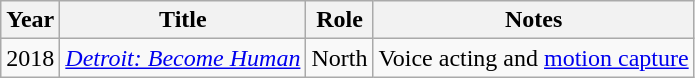<table class="wikitable sortable">
<tr>
<th>Year</th>
<th>Title</th>
<th>Role</th>
<th class="unsortable">Notes</th>
</tr>
<tr>
<td>2018</td>
<td><em><a href='#'>Detroit: Become Human</a></em></td>
<td>North</td>
<td>Voice acting and <a href='#'>motion capture</a></td>
</tr>
</table>
